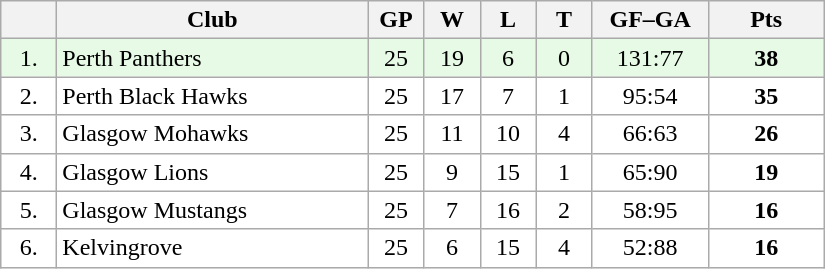<table class="wikitable">
<tr>
<th width="30"></th>
<th width="200">Club</th>
<th width="30">GP</th>
<th width="30">W</th>
<th width="30">L</th>
<th width="30">T</th>
<th width="70">GF–GA</th>
<th width="70">Pts</th>
</tr>
<tr bgcolor="#e6fae6" align="center">
<td>1.</td>
<td align="left">Perth Panthers</td>
<td>25</td>
<td>19</td>
<td>6</td>
<td>0</td>
<td>131:77</td>
<td><strong>38</strong></td>
</tr>
<tr bgcolor="#FFFFFF" align="center">
<td>2.</td>
<td align="left">Perth Black Hawks</td>
<td>25</td>
<td>17</td>
<td>7</td>
<td>1</td>
<td>95:54</td>
<td><strong>35</strong></td>
</tr>
<tr bgcolor="#FFFFFF" align="center">
<td>3.</td>
<td align="left">Glasgow Mohawks</td>
<td>25</td>
<td>11</td>
<td>10</td>
<td>4</td>
<td>66:63</td>
<td><strong>26</strong></td>
</tr>
<tr bgcolor="#FFFFFF" align="center">
<td>4.</td>
<td align="left">Glasgow Lions</td>
<td>25</td>
<td>9</td>
<td>15</td>
<td>1</td>
<td>65:90</td>
<td><strong>19</strong></td>
</tr>
<tr bgcolor="#FFFFFF" align="center">
<td>5.</td>
<td align="left">Glasgow Mustangs</td>
<td>25</td>
<td>7</td>
<td>16</td>
<td>2</td>
<td>58:95</td>
<td><strong>16</strong></td>
</tr>
<tr bgcolor="#FFFFFF" align="center">
<td>6.</td>
<td align="left">Kelvingrove</td>
<td>25</td>
<td>6</td>
<td>15</td>
<td>4</td>
<td>52:88</td>
<td><strong>16</strong></td>
</tr>
</table>
